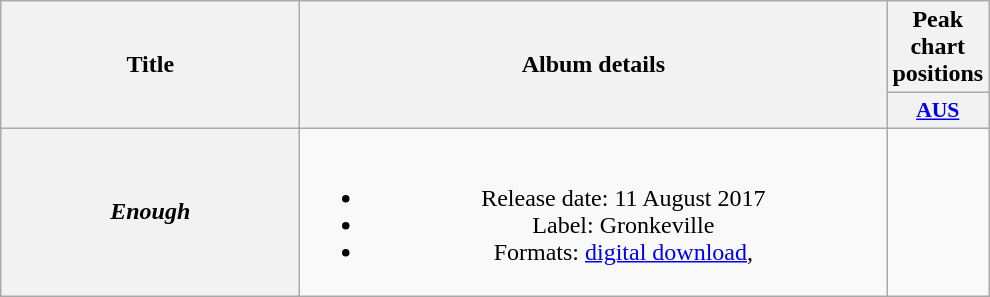<table class="wikitable plainrowheaders" style="text-align:center;">
<tr>
<th style="width:12em;" rowspan="2">Title</th>
<th style="width:24em;" rowspan="2">Album details</th>
<th scope="col" colspan="1">Peak chart positions</th>
</tr>
<tr>
<th scope="col" style="width:3em;font-size:90%;"><a href='#'>AUS</a><br></th>
</tr>
<tr>
<th scope="row"><em>Enough</em></th>
<td><br><ul><li>Release date: 11 August 2017</li><li>Label: Gronkeville</li><li>Formats:  <a href='#'>digital download</a>,</li></ul></td>
<td></td>
</tr>
</table>
